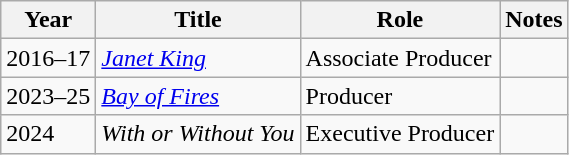<table class="wikitable sortable">
<tr>
<th>Year</th>
<th>Title</th>
<th>Role</th>
<th>Notes</th>
</tr>
<tr>
<td>2016–17</td>
<td><em><a href='#'>Janet King</a></em></td>
<td>Associate Producer</td>
<td></td>
</tr>
<tr>
<td>2023–25</td>
<td><em><a href='#'>Bay of Fires</a></em></td>
<td>Producer</td>
<td></td>
</tr>
<tr>
<td>2024</td>
<td><em>With or Without You</em></td>
<td>Executive Producer</td>
<td></td>
</tr>
</table>
